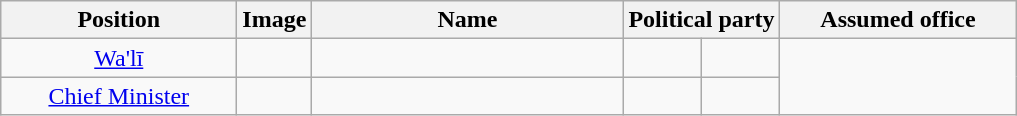<table class="wikitable sortable" style="text-align: center;">
<tr>
<th width="150px">Position</th>
<th>Image</th>
<th width="200px">Name</th>
<th colspan="2">Political party</th>
<th width="150px">Assumed office</th>
</tr>
<tr>
<td><a href='#'>Wa'lī</a></td>
<td></td>
<td></td>
<td></td>
<td></td>
</tr>
<tr>
<td><a href='#'>Chief Minister</a></td>
<td></td>
<td></td>
<td></td>
<td></td>
</tr>
</table>
